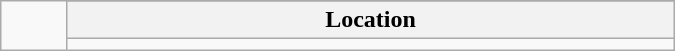<table class="wikitable" style="text-align: center; width: 450px; float:right;">
<tr>
<td rowspan="6"></td>
</tr>
<tr>
<th>Location</th>
</tr>
<tr>
<td></td>
</tr>
</table>
